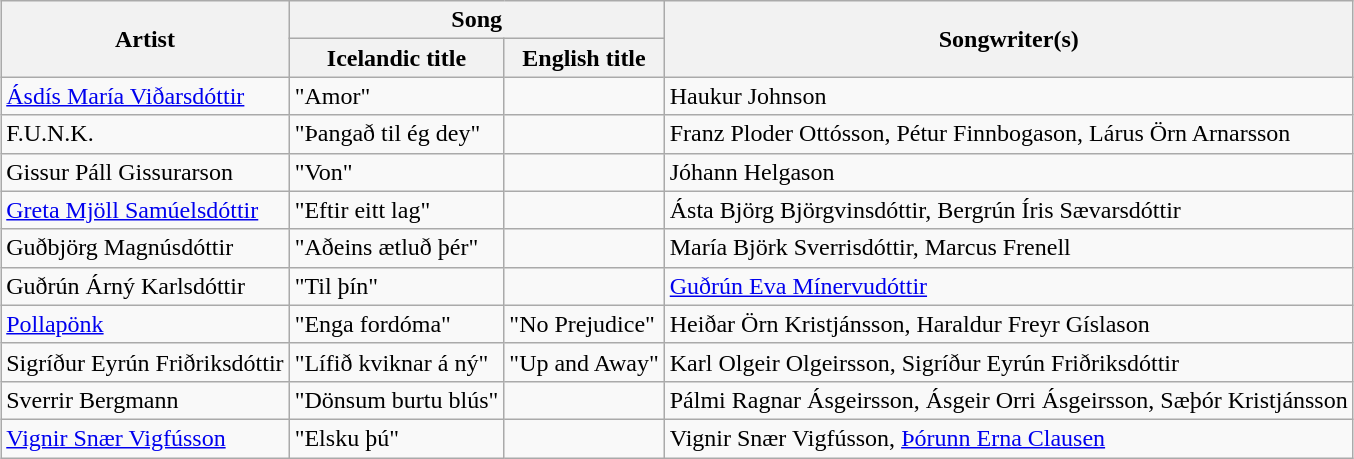<table class="sortable wikitable" style="margin: 1em auto 1em auto; text-align:left">
<tr>
<th rowspan="2">Artist</th>
<th colspan="2">Song</th>
<th rowspan="2" class="unsortable">Songwriter(s)</th>
</tr>
<tr>
<th>Icelandic title</th>
<th>English title</th>
</tr>
<tr>
<td><a href='#'>Ásdís María Viðarsdóttir</a></td>
<td>"Amor"</td>
<td></td>
<td>Haukur Johnson</td>
</tr>
<tr>
<td>F.U.N.K.</td>
<td>"Þangað til ég dey"</td>
<td></td>
<td>Franz Ploder Ottósson, Pétur Finnbogason, Lárus Örn Arnarsson</td>
</tr>
<tr>
<td>Gissur Páll Gissurarson</td>
<td>"Von"</td>
<td></td>
<td>Jóhann Helgason</td>
</tr>
<tr>
<td><a href='#'>Greta Mjöll Samúelsdóttir</a></td>
<td>"Eftir eitt lag"</td>
<td></td>
<td>Ásta Björg Björgvinsdóttir, Bergrún Íris Sævarsdóttir</td>
</tr>
<tr>
<td>Guðbjörg Magnúsdóttir</td>
<td>"Aðeins ætluð þér"</td>
<td></td>
<td>María Björk Sverrisdóttir, Marcus Frenell</td>
</tr>
<tr>
<td>Guðrún Árný Karlsdóttir</td>
<td>"Til þín"</td>
<td></td>
<td><a href='#'>Guðrún Eva Mínervudóttir</a></td>
</tr>
<tr>
<td><a href='#'>Pollapönk</a></td>
<td>"Enga fordóma"</td>
<td>"No Prejudice"</td>
<td>Heiðar Örn Kristjánsson, Haraldur Freyr Gíslason</td>
</tr>
<tr>
<td>Sigríður Eyrún Friðriksdóttir</td>
<td>"Lífið kviknar á ný"</td>
<td>"Up and Away"</td>
<td>Karl Olgeir Olgeirsson, Sigríður Eyrún Friðriksdóttir</td>
</tr>
<tr>
<td>Sverrir Bergmann</td>
<td>"Dönsum burtu blús"</td>
<td></td>
<td>Pálmi Ragnar Ásgeirsson, Ásgeir Orri Ásgeirsson, Sæþór Kristjánsson</td>
</tr>
<tr>
<td><a href='#'>Vignir Snær Vigfússon</a></td>
<td>"Elsku þú"</td>
<td></td>
<td>Vignir Snær Vigfússon, <a href='#'>Þórunn Erna Clausen</a></td>
</tr>
</table>
